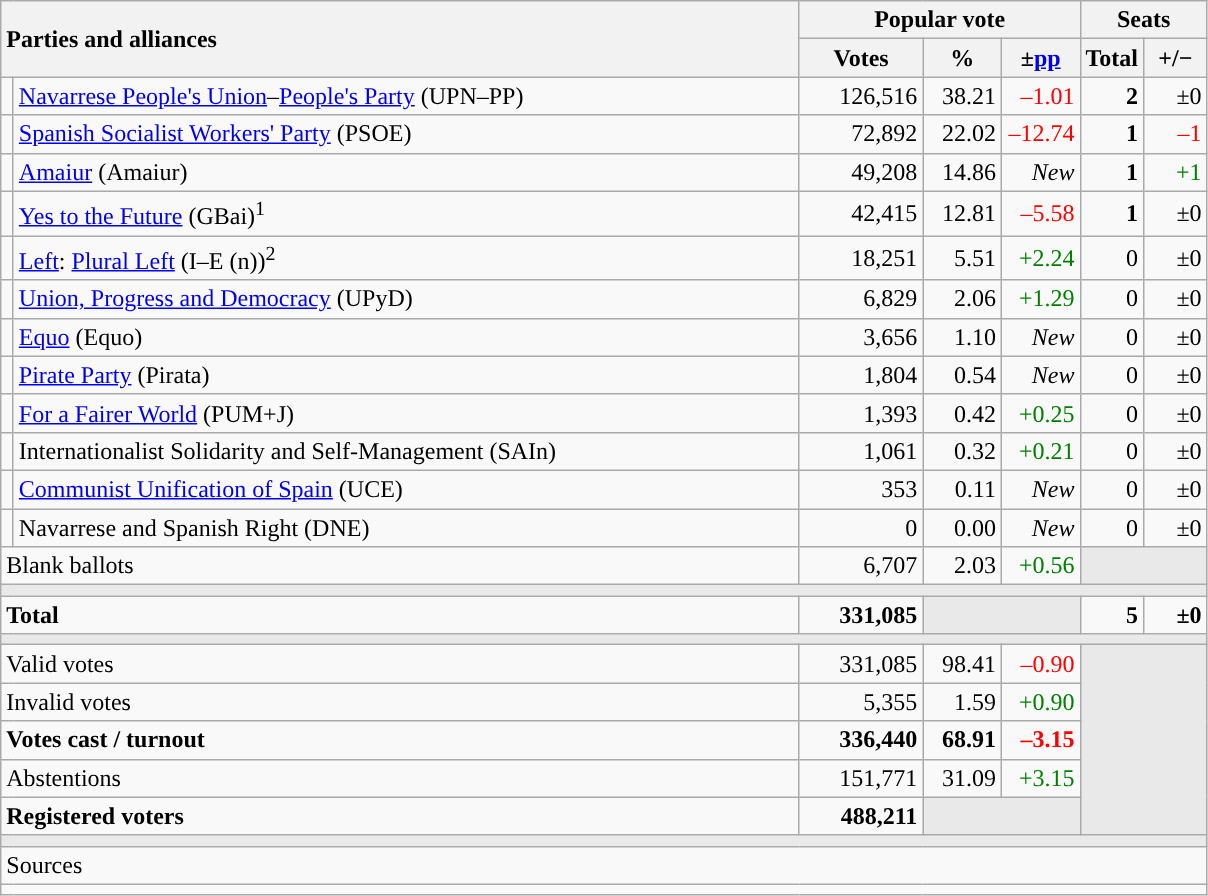<table class="wikitable" style="text-align:right;">
<tr>
<th style="text-align:left;" rowspan="2" colspan="2" width="525">Parties and alliances</th>
<th colspan="3">Popular vote</th>
<th colspan="2">Seats</th>
</tr>
<tr>
<th width="75">Votes</th>
<th width="45">%</th>
<th width="45">±<a href='#'>pp</a></th>
<th width="35">Total</th>
<th width="35">+/−</th>
</tr>
<tr>
<td width="1" style="color:inherit;background:"></td>
<td align="left"><a href='#'>Navarrese People's Union</a>–<a href='#'>People's Party</a> (UPN–PP)</td>
<td>126,516</td>
<td>38.21</td>
<td style="color:red;">–1.01</td>
<td><strong>2</strong></td>
<td>±0</td>
</tr>
<tr>
<td style="color:inherit;background:"></td>
<td align="left"><a href='#'>Spanish Socialist Workers' Party</a> (PSOE)</td>
<td>72,892</td>
<td>22.02</td>
<td style="color:red;">–12.74</td>
<td><strong>1</strong></td>
<td style="color:red;">–1</td>
</tr>
<tr>
<td style="color:inherit;background:"></td>
<td align="left"><a href='#'>Amaiur</a> (Amaiur)</td>
<td>49,208</td>
<td>14.86</td>
<td><em>New</em></td>
<td><strong>1</strong></td>
<td style="color:green;">+1</td>
</tr>
<tr>
<td style="color:inherit;background:"></td>
<td align="left"><a href='#'>Yes to the Future</a> (GBai)<sup>1</sup></td>
<td>42,415</td>
<td>12.81</td>
<td style="color:red;">–5.58</td>
<td><strong>1</strong></td>
<td>±0</td>
</tr>
<tr>
<td style="color:inherit;background:"></td>
<td align="left"><a href='#'>Left</a>: <a href='#'>Plural Left</a> (I–E (n))<sup>2</sup></td>
<td>18,251</td>
<td>5.51</td>
<td style="color:green;">+2.24</td>
<td>0</td>
<td>±0</td>
</tr>
<tr>
<td style="color:inherit;background:"></td>
<td align="left"><a href='#'>Union, Progress and Democracy</a> (UPyD)</td>
<td>6,829</td>
<td>2.06</td>
<td style="color:green;">+1.29</td>
<td>0</td>
<td>±0</td>
</tr>
<tr>
<td style="color:inherit;background:"></td>
<td align="left"><a href='#'>Equo</a> (Equo)</td>
<td>3,656</td>
<td>1.10</td>
<td><em>New</em></td>
<td>0</td>
<td>±0</td>
</tr>
<tr>
<td style="color:inherit;background:"></td>
<td align="left"><a href='#'>Pirate Party</a> (Pirata)</td>
<td>1,804</td>
<td>0.54</td>
<td><em>New</em></td>
<td>0</td>
<td>±0</td>
</tr>
<tr>
<td style="color:inherit;background:"></td>
<td align="left"><a href='#'>For a Fairer World</a> (PUM+J)</td>
<td>1,393</td>
<td>0.42</td>
<td style="color:green;">+0.25</td>
<td>0</td>
<td>±0</td>
</tr>
<tr>
<td style="color:inherit;background:"></td>
<td align="left">Internationalist Solidarity and Self-Management (SAIn)</td>
<td>1,061</td>
<td>0.32</td>
<td style="color:green;">+0.21</td>
<td>0</td>
<td>±0</td>
</tr>
<tr>
<td style="color:inherit;background:"></td>
<td align="left"><a href='#'>Communist Unification of Spain</a> (UCE)</td>
<td>353</td>
<td>0.11</td>
<td><em>New</em></td>
<td>0</td>
<td>±0</td>
</tr>
<tr>
<td style="color:inherit;background:"></td>
<td align="left">Navarrese and Spanish Right (DNE)</td>
<td>0</td>
<td>0.00</td>
<td><em>New</em></td>
<td>0</td>
<td>±0</td>
</tr>
<tr>
<td align="left" colspan="2">Blank ballots</td>
<td>6,707</td>
<td>2.03</td>
<td style="color:green;">+0.56</td>
<td bgcolor="#E9E9E9" colspan="2"></td>
</tr>
<tr>
<td colspan="7" bgcolor="#E9E9E9"></td>
</tr>
<tr style="font-weight:bold;">
<td align="left" colspan="2">Total</td>
<td>331,085</td>
<td bgcolor="#E9E9E9" colspan="2"></td>
<td>5</td>
<td>±0</td>
</tr>
<tr>
<td colspan="7" bgcolor="#E9E9E9"></td>
</tr>
<tr>
<td align="left" colspan="2">Valid votes</td>
<td>331,085</td>
<td>98.41</td>
<td style="color:red;">–0.90</td>
<td bgcolor="#E9E9E9" colspan="2" rowspan="5"></td>
</tr>
<tr>
<td align="left" colspan="2">Invalid votes</td>
<td>5,355</td>
<td>1.59</td>
<td style="color:green;">+0.90</td>
</tr>
<tr style="font-weight:bold;">
<td align="left" colspan="2">Votes cast / turnout</td>
<td>336,440</td>
<td>68.91</td>
<td style="color:red;">–3.15</td>
</tr>
<tr>
<td align="left" colspan="2">Abstentions</td>
<td>151,771</td>
<td>31.09</td>
<td style="color:green;">+3.15</td>
</tr>
<tr style="font-weight:bold;">
<td align="left" colspan="2">Registered voters</td>
<td>488,211</td>
<td bgcolor="#E9E9E9" colspan="2"></td>
</tr>
<tr>
<td colspan="7" bgcolor="#E9E9E9"></td>
</tr>
<tr>
<td align="left" colspan="7">Sources</td>
</tr>
<tr>
<td colspan="7" style="text-align:left; max-width:790px;"></td>
</tr>
</table>
